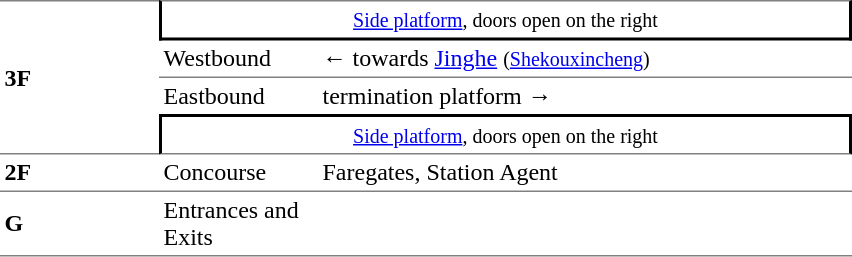<table cellspacing=0 cellpadding=3>
<tr>
<td style="border-bottom:solid 1px gray;border-top:solid 1px gray;" rowspan=4 width=100><strong>3F</strong></td>
<td style="border-right:solid 2px black;border-left:solid 2px black;border-top:solid 1px gray;border-bottom:solid 2px black;text-align:center;" colspan=2><small><a href='#'>Side platform</a>, doors open on the right</small></td>
</tr>
<tr>
<td style="border-top:solid 0px gray;" width=100>Westbound</td>
<td style="border-top:solid 0px gray;" width=350>←  towards <a href='#'>Jinghe</a> <small>(<a href='#'>Shekouxincheng</a>)</small></td>
</tr>
<tr>
<td style="border-top:solid 1px gray;border-bottom:solid 0px gray;">Eastbound</td>
<td style="border-top:solid 1px gray;border-bottom:solid 0px gray;">  termination platform →</td>
</tr>
<tr>
<td style="border-right:solid 2px black;border-left:solid 2px black;border-top:solid 2px black;border-bottom:solid 1px gray;text-align:center;" colspan=2><small><a href='#'>Side platform</a>, doors open on the right</small></td>
</tr>
<tr>
<td style="border-bottom:solid 1px gray;"><strong>2F</strong></td>
<td style="border-bottom:solid 1px gray;">Concourse</td>
<td style="border-bottom:solid 1px gray;">Faregates, Station Agent</td>
</tr>
<tr>
<td style="border-bottom:solid 1px gray;"><strong>G</strong></td>
<td style="border-bottom:solid 1px gray;">Entrances and Exits</td>
<td style="border-bottom:solid 1px gray;"></td>
</tr>
</table>
